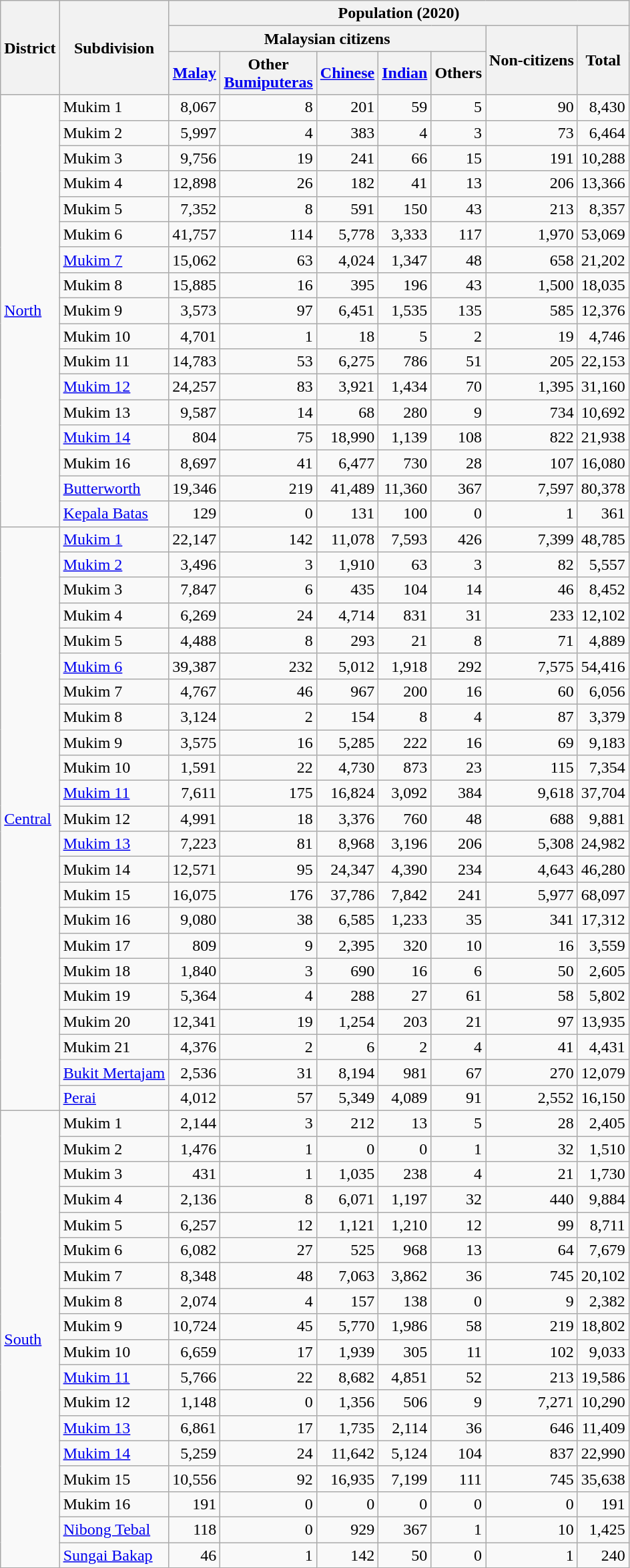<table class="wikitable sortable mw-collapsible">
<tr>
<th rowspan="3">District</th>
<th rowspan="3">Subdivision</th>
<th colspan="7">Population (2020)</th>
</tr>
<tr>
<th colspan="5">Malaysian citizens</th>
<th rowspan="2">Non-citizens</th>
<th rowspan="2">Total</th>
</tr>
<tr>
<th><a href='#'>Malay</a></th>
<th>Other<br><a href='#'>Bumiputeras</a></th>
<th><a href='#'>Chinese</a></th>
<th><a href='#'>Indian</a></th>
<th>Others</th>
</tr>
<tr>
<td rowspan="17"><a href='#'>North</a></td>
<td>Mukim 1</td>
<td align="right">8,067</td>
<td align="right">8</td>
<td align="right">201</td>
<td align="right">59</td>
<td align="right">5</td>
<td align="right">90</td>
<td align="right">8,430</td>
</tr>
<tr>
<td>Mukim 2</td>
<td align="right">5,997</td>
<td align="right">4</td>
<td align="right">383</td>
<td align="right">4</td>
<td align="right">3</td>
<td align="right">73</td>
<td align="right">6,464</td>
</tr>
<tr>
<td>Mukim 3</td>
<td align="right">9,756</td>
<td align="right">19</td>
<td align="right">241</td>
<td align="right">66</td>
<td align="right">15</td>
<td align="right">191</td>
<td align="right">10,288</td>
</tr>
<tr>
<td>Mukim 4</td>
<td align="right">12,898</td>
<td align="right">26</td>
<td align="right">182</td>
<td align="right">41</td>
<td align="right">13</td>
<td align="right">206</td>
<td align="right">13,366</td>
</tr>
<tr>
<td>Mukim 5</td>
<td align="right">7,352</td>
<td align="right">8</td>
<td align="right">591</td>
<td align="right">150</td>
<td align="right">43</td>
<td align="right">213</td>
<td align="right">8,357</td>
</tr>
<tr>
<td>Mukim 6</td>
<td align="right">41,757</td>
<td align="right">114</td>
<td align="right">5,778</td>
<td align="right">3,333</td>
<td align="right">117</td>
<td align="right">1,970</td>
<td align="right">53,069</td>
</tr>
<tr>
<td><a href='#'>Mukim 7</a></td>
<td align="right">15,062</td>
<td align="right">63</td>
<td align="right">4,024</td>
<td align="right">1,347</td>
<td align="right">48</td>
<td align="right">658</td>
<td align="right">21,202</td>
</tr>
<tr>
<td>Mukim 8</td>
<td align="right">15,885</td>
<td align="right">16</td>
<td align="right">395</td>
<td align="right">196</td>
<td align="right">43</td>
<td align="right">1,500</td>
<td align="right">18,035</td>
</tr>
<tr>
<td>Mukim 9</td>
<td align="right">3,573</td>
<td align="right">97</td>
<td align="right">6,451</td>
<td align="right">1,535</td>
<td align="right">135</td>
<td align="right">585</td>
<td align="right">12,376</td>
</tr>
<tr>
<td>Mukim 10</td>
<td align="right">4,701</td>
<td align="right">1</td>
<td align="right">18</td>
<td align="right">5</td>
<td align="right">2</td>
<td align="right">19</td>
<td align="right">4,746</td>
</tr>
<tr>
<td>Mukim 11</td>
<td align="right">14,783</td>
<td align="right">53</td>
<td align="right">6,275</td>
<td align="right">786</td>
<td align="right">51</td>
<td align="right">205</td>
<td align="right">22,153</td>
</tr>
<tr>
<td><a href='#'>Mukim 12</a></td>
<td align="right">24,257</td>
<td align="right">83</td>
<td align="right">3,921</td>
<td align="right">1,434</td>
<td align="right">70</td>
<td align="right">1,395</td>
<td align="right">31,160</td>
</tr>
<tr>
<td>Mukim 13</td>
<td align="right">9,587</td>
<td align="right">14</td>
<td align="right">68</td>
<td align="right">280</td>
<td align="right">9</td>
<td align="right">734</td>
<td align="right">10,692</td>
</tr>
<tr>
<td><a href='#'>Mukim 14</a></td>
<td align="right">804</td>
<td align="right">75</td>
<td align="right">18,990</td>
<td align="right">1,139</td>
<td align="right">108</td>
<td align="right">822</td>
<td align="right">21,938</td>
</tr>
<tr>
<td>Mukim 16</td>
<td align="right">8,697</td>
<td align="right">41</td>
<td align="right">6,477</td>
<td align="right">730</td>
<td align="right">28</td>
<td align="right">107</td>
<td align="right">16,080</td>
</tr>
<tr>
<td><a href='#'>Butterworth</a></td>
<td align="right">19,346</td>
<td align="right">219</td>
<td align="right">41,489</td>
<td align="right">11,360</td>
<td align="right">367</td>
<td align="right">7,597</td>
<td align="right">80,378</td>
</tr>
<tr>
<td><a href='#'>Kepala Batas</a></td>
<td align="right">129</td>
<td align="right">0</td>
<td align="right">131</td>
<td align="right">100</td>
<td align="right">0</td>
<td align="right">1</td>
<td align="right">361</td>
</tr>
<tr>
<td rowspan="23"><a href='#'>Central</a></td>
<td><a href='#'>Mukim 1</a></td>
<td align="right">22,147</td>
<td align="right">142</td>
<td align="right">11,078</td>
<td align="right">7,593</td>
<td align="right">426</td>
<td align="right">7,399</td>
<td align="right">48,785</td>
</tr>
<tr>
<td><a href='#'>Mukim 2</a></td>
<td align="right">3,496</td>
<td align="right">3</td>
<td align="right">1,910</td>
<td align="right">63</td>
<td align="right">3</td>
<td align="right">82</td>
<td align="right">5,557</td>
</tr>
<tr>
<td>Mukim 3</td>
<td align="right">7,847</td>
<td align="right">6</td>
<td align="right">435</td>
<td align="right">104</td>
<td align="right">14</td>
<td align="right">46</td>
<td align="right">8,452</td>
</tr>
<tr>
<td>Mukim 4</td>
<td align="right">6,269</td>
<td align="right">24</td>
<td align="right">4,714</td>
<td align="right">831</td>
<td align="right">31</td>
<td align="right">233</td>
<td align="right">12,102</td>
</tr>
<tr>
<td>Mukim 5</td>
<td align="right">4,488</td>
<td align="right">8</td>
<td align="right">293</td>
<td align="right">21</td>
<td align="right">8</td>
<td align="right">71</td>
<td align="right">4,889</td>
</tr>
<tr>
<td><a href='#'>Mukim 6</a></td>
<td align="right">39,387</td>
<td align="right">232</td>
<td align="right">5,012</td>
<td align="right">1,918</td>
<td align="right">292</td>
<td align="right">7,575</td>
<td align="right">54,416</td>
</tr>
<tr>
<td>Mukim 7</td>
<td align="right">4,767</td>
<td align="right">46</td>
<td align="right">967</td>
<td align="right">200</td>
<td align="right">16</td>
<td align="right">60</td>
<td align="right">6,056</td>
</tr>
<tr>
<td>Mukim 8</td>
<td align="right">3,124</td>
<td align="right">2</td>
<td align="right">154</td>
<td align="right">8</td>
<td align="right">4</td>
<td align="right">87</td>
<td align="right">3,379</td>
</tr>
<tr>
<td>Mukim 9</td>
<td align="right">3,575</td>
<td align="right">16</td>
<td align="right">5,285</td>
<td align="right">222</td>
<td align="right">16</td>
<td align="right">69</td>
<td align="right">9,183</td>
</tr>
<tr>
<td>Mukim 10</td>
<td align="right">1,591</td>
<td align="right">22</td>
<td align="right">4,730</td>
<td align="right">873</td>
<td align="right">23</td>
<td align="right">115</td>
<td align="right">7,354</td>
</tr>
<tr>
<td><a href='#'>Mukim 11</a></td>
<td align="right">7,611</td>
<td align="right">175</td>
<td align="right">16,824</td>
<td align="right">3,092</td>
<td align="right">384</td>
<td align="right">9,618</td>
<td align="right">37,704</td>
</tr>
<tr>
<td>Mukim 12</td>
<td align="right">4,991</td>
<td align="right">18</td>
<td align="right">3,376</td>
<td align="right">760</td>
<td align="right">48</td>
<td align="right">688</td>
<td align="right">9,881</td>
</tr>
<tr>
<td><a href='#'>Mukim 13</a></td>
<td align="right">7,223</td>
<td align="right">81</td>
<td align="right">8,968</td>
<td align="right">3,196</td>
<td align="right">206</td>
<td align="right">5,308</td>
<td align="right">24,982</td>
</tr>
<tr>
<td>Mukim 14</td>
<td align="right">12,571</td>
<td align="right">95</td>
<td align="right">24,347</td>
<td align="right">4,390</td>
<td align="right">234</td>
<td align="right">4,643</td>
<td align="right">46,280</td>
</tr>
<tr>
<td>Mukim 15</td>
<td align="right">16,075</td>
<td align="right">176</td>
<td align="right">37,786</td>
<td align="right">7,842</td>
<td align="right">241</td>
<td align="right">5,977</td>
<td align="right">68,097</td>
</tr>
<tr>
<td>Mukim 16</td>
<td align="right">9,080</td>
<td align="right">38</td>
<td align="right">6,585</td>
<td align="right">1,233</td>
<td align="right">35</td>
<td align="right">341</td>
<td align="right">17,312</td>
</tr>
<tr>
<td>Mukim 17</td>
<td align="right">809</td>
<td align="right">9</td>
<td align="right">2,395</td>
<td align="right">320</td>
<td align="right">10</td>
<td align="right">16</td>
<td align="right">3,559</td>
</tr>
<tr>
<td>Mukim 18</td>
<td align="right">1,840</td>
<td align="right">3</td>
<td align="right">690</td>
<td align="right">16</td>
<td align="right">6</td>
<td align="right">50</td>
<td align="right">2,605</td>
</tr>
<tr>
<td>Mukim 19</td>
<td align="right">5,364</td>
<td align="right">4</td>
<td align="right">288</td>
<td align="right">27</td>
<td align="right">61</td>
<td align="right">58</td>
<td align="right">5,802</td>
</tr>
<tr>
<td>Mukim 20</td>
<td align="right">12,341</td>
<td align="right">19</td>
<td align="right">1,254</td>
<td align="right">203</td>
<td align="right">21</td>
<td align="right">97</td>
<td align="right">13,935</td>
</tr>
<tr>
<td>Mukim 21</td>
<td align="right">4,376</td>
<td align="right">2</td>
<td align="right">6</td>
<td align="right">2</td>
<td align="right">4</td>
<td align="right">41</td>
<td align="right">4,431</td>
</tr>
<tr>
<td><a href='#'>Bukit Mertajam</a></td>
<td align="right">2,536</td>
<td align="right">31</td>
<td align="right">8,194</td>
<td align="right">981</td>
<td align="right">67</td>
<td align="right">270</td>
<td align="right">12,079</td>
</tr>
<tr>
<td><a href='#'>Perai</a></td>
<td align="right">4,012</td>
<td align="right">57</td>
<td align="right">5,349</td>
<td align="right">4,089</td>
<td align="right">91</td>
<td align="right">2,552</td>
<td align="right">16,150</td>
</tr>
<tr>
<td rowspan="18"><a href='#'>South</a></td>
<td>Mukim 1</td>
<td align="right">2,144</td>
<td align="right">3</td>
<td align="right">212</td>
<td align="right">13</td>
<td align="right">5</td>
<td align="right">28</td>
<td align="right">2,405</td>
</tr>
<tr>
<td>Mukim 2</td>
<td align="right">1,476</td>
<td align="right">1</td>
<td align="right">0</td>
<td align="right">0</td>
<td align="right">1</td>
<td align="right">32</td>
<td align="right">1,510</td>
</tr>
<tr>
<td>Mukim 3</td>
<td align="right">431</td>
<td align="right">1</td>
<td align="right">1,035</td>
<td align="right">238</td>
<td align="right">4</td>
<td align="right">21</td>
<td align="right">1,730</td>
</tr>
<tr>
<td>Mukim 4</td>
<td align="right">2,136</td>
<td align="right">8</td>
<td align="right">6,071</td>
<td align="right">1,197</td>
<td align="right">32</td>
<td align="right">440</td>
<td align="right">9,884</td>
</tr>
<tr>
<td>Mukim 5</td>
<td align="right">6,257</td>
<td align="right">12</td>
<td align="right">1,121</td>
<td align="right">1,210</td>
<td align="right">12</td>
<td align="right">99</td>
<td align="right">8,711</td>
</tr>
<tr>
<td>Mukim 6</td>
<td align="right">6,082</td>
<td align="right">27</td>
<td align="right">525</td>
<td align="right">968</td>
<td align="right">13</td>
<td align="right">64</td>
<td align="right">7,679</td>
</tr>
<tr>
<td>Mukim 7</td>
<td align="right">8,348</td>
<td align="right">48</td>
<td align="right">7,063</td>
<td align="right">3,862</td>
<td align="right">36</td>
<td align="right">745</td>
<td align="right">20,102</td>
</tr>
<tr>
<td>Mukim 8</td>
<td align="right">2,074</td>
<td align="right">4</td>
<td align="right">157</td>
<td align="right">138</td>
<td align="right">0</td>
<td align="right">9</td>
<td align="right">2,382</td>
</tr>
<tr>
<td>Mukim 9</td>
<td align="right">10,724</td>
<td align="right">45</td>
<td align="right">5,770</td>
<td align="right">1,986</td>
<td align="right">58</td>
<td align="right">219</td>
<td align="right">18,802</td>
</tr>
<tr>
<td>Mukim 10</td>
<td align="right">6,659</td>
<td align="right">17</td>
<td align="right">1,939</td>
<td align="right">305</td>
<td align="right">11</td>
<td align="right">102</td>
<td align="right">9,033</td>
</tr>
<tr>
<td><a href='#'>Mukim 11</a></td>
<td align="right">5,766</td>
<td align="right">22</td>
<td align="right">8,682</td>
<td align="right">4,851</td>
<td align="right">52</td>
<td align="right">213</td>
<td align="right">19,586</td>
</tr>
<tr>
<td>Mukim 12</td>
<td align="right">1,148</td>
<td align="right">0</td>
<td align="right">1,356</td>
<td align="right">506</td>
<td align="right">9</td>
<td align="right">7,271</td>
<td align="right">10,290</td>
</tr>
<tr>
<td><a href='#'>Mukim 13</a></td>
<td align="right">6,861</td>
<td align="right">17</td>
<td align="right">1,735</td>
<td align="right">2,114</td>
<td align="right">36</td>
<td align="right">646</td>
<td align="right">11,409</td>
</tr>
<tr>
<td><a href='#'>Mukim 14</a></td>
<td align="right">5,259</td>
<td align="right">24</td>
<td align="right">11,642</td>
<td align="right">5,124</td>
<td align="right">104</td>
<td align="right">837</td>
<td align="right">22,990</td>
</tr>
<tr>
<td>Mukim 15</td>
<td align="right">10,556</td>
<td align="right">92</td>
<td align="right">16,935</td>
<td align="right">7,199</td>
<td align="right">111</td>
<td align="right">745</td>
<td align="right">35,638</td>
</tr>
<tr>
<td>Mukim 16</td>
<td align="right">191</td>
<td align="right">0</td>
<td align="right">0</td>
<td align="right">0</td>
<td align="right">0</td>
<td align="right">0</td>
<td align="right">191</td>
</tr>
<tr>
<td><a href='#'>Nibong Tebal</a></td>
<td align="right">118</td>
<td align="right">0</td>
<td align="right">929</td>
<td align="right">367</td>
<td align="right">1</td>
<td align="right">10</td>
<td align="right">1,425</td>
</tr>
<tr>
<td><a href='#'>Sungai Bakap</a></td>
<td align="right">46</td>
<td align="right">1</td>
<td align="right">142</td>
<td align="right">50</td>
<td align="right">0</td>
<td align="right">1</td>
<td align="right">240</td>
</tr>
</table>
